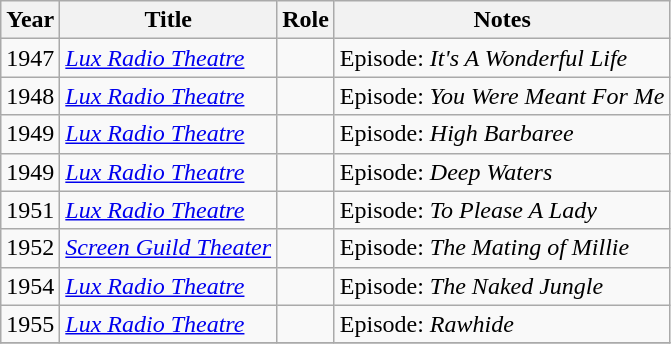<table class="wikitable">
<tr>
<th>Year</th>
<th>Title</th>
<th>Role</th>
<th>Notes</th>
</tr>
<tr>
<td>1947</td>
<td><em><a href='#'>Lux Radio Theatre</a></em></td>
<td></td>
<td>Episode: <em>It's A Wonderful Life</em></td>
</tr>
<tr>
<td>1948</td>
<td><em><a href='#'>Lux Radio Theatre</a></em></td>
<td></td>
<td>Episode: <em>You Were Meant For Me</em></td>
</tr>
<tr>
<td>1949</td>
<td><em><a href='#'>Lux Radio Theatre</a></em></td>
<td></td>
<td>Episode: <em>High Barbaree</em></td>
</tr>
<tr>
<td>1949</td>
<td><em><a href='#'>Lux Radio Theatre</a></em></td>
<td></td>
<td>Episode: <em>Deep Waters</em></td>
</tr>
<tr>
<td>1951</td>
<td><em><a href='#'>Lux Radio Theatre</a></em></td>
<td></td>
<td>Episode: <em>To Please A Lady</em></td>
</tr>
<tr>
<td>1952</td>
<td><em><a href='#'>Screen Guild Theater</a></em></td>
<td></td>
<td>Episode: <em>The Mating of Millie</em></td>
</tr>
<tr>
<td>1954</td>
<td><em><a href='#'>Lux Radio Theatre</a></em></td>
<td></td>
<td>Episode: <em>The Naked Jungle</em></td>
</tr>
<tr>
<td>1955</td>
<td><em><a href='#'>Lux Radio Theatre</a></em></td>
<td></td>
<td>Episode: <em>Rawhide</em></td>
</tr>
<tr>
</tr>
</table>
